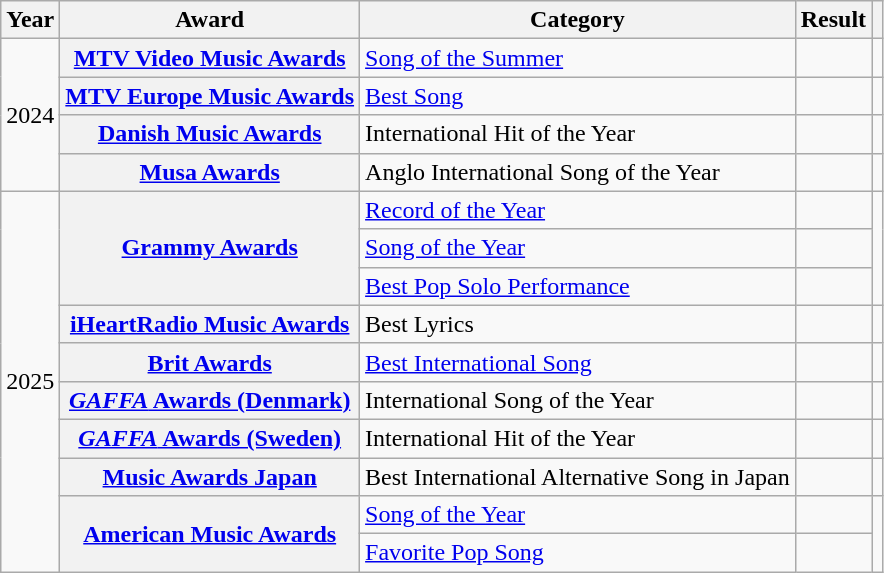<table class="wikitable sortable plainrowheaders">
<tr>
<th scope="col">Year</th>
<th scope="col">Award</th>
<th scope="col">Category</th>
<th scope="col">Result</th>
<th class="unsortable"></th>
</tr>
<tr>
<td rowspan="4" style="text-align:center">2024</td>
<th scope="row"><a href='#'>MTV Video Music Awards</a></th>
<td><a href='#'>Song of the Summer</a></td>
<td></td>
<td style="text-align:center"></td>
</tr>
<tr>
<th scope="row"><a href='#'>MTV Europe Music Awards</a></th>
<td><a href='#'>Best Song</a></td>
<td></td>
<td style="text-align:center"></td>
</tr>
<tr>
<th scope="row"><a href='#'>Danish Music Awards</a></th>
<td>International Hit of the Year</td>
<td></td>
<td style="text-align:center;"></td>
</tr>
<tr>
<th scope="row"><a href='#'>Musa Awards</a></th>
<td>Anglo International Song of the Year</td>
<td></td>
<td style="text-align:center"></td>
</tr>
<tr>
<td rowspan="10" style="text-align:center">2025</td>
<th rowspan="3" scope="row"><a href='#'>Grammy Awards</a></th>
<td><a href='#'>Record of the Year</a></td>
<td></td>
<td rowspan="3" style="text-align:center"></td>
</tr>
<tr>
<td><a href='#'>Song of the Year</a></td>
<td></td>
</tr>
<tr>
<td><a href='#'>Best Pop Solo Performance</a></td>
<td></td>
</tr>
<tr>
<th scope="row"><a href='#'>iHeartRadio Music Awards</a></th>
<td>Best Lyrics</td>
<td></td>
<td style="text-align:center;"></td>
</tr>
<tr>
<th scope="row"><a href='#'>Brit Awards</a></th>
<td><a href='#'>Best International Song</a></td>
<td></td>
<td style="text-align:center;"></td>
</tr>
<tr>
<th scope="row"><a href='#'><em>GAFFA</em> Awards (Denmark)</a></th>
<td>International Song of the Year</td>
<td></td>
<td style="text-align:center"></td>
</tr>
<tr>
<th scope="row"><a href='#'><em>GAFFA</em> Awards (Sweden)</a></th>
<td>International Hit of the Year</td>
<td></td>
<td style="text-align:center;"></td>
</tr>
<tr>
<th scope="row"><a href='#'>Music Awards Japan</a></th>
<td>Best International Alternative Song in Japan</td>
<td></td>
<td style="text-align:center"></td>
</tr>
<tr>
<th rowspan="2" scope="row"><a href='#'>American Music Awards</a></th>
<td><a href='#'>Song of the Year</a></td>
<td></td>
<td rowspan="2" style="text-align:center"></td>
</tr>
<tr>
<td><a href='#'>Favorite Pop Song</a></td>
<td></td>
</tr>
</table>
